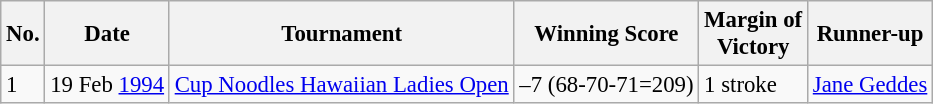<table class="wikitable" style="font-size:95%;">
<tr>
<th>No.</th>
<th>Date</th>
<th>Tournament</th>
<th>Winning Score</th>
<th>Margin of<br>Victory</th>
<th>Runner-up</th>
</tr>
<tr>
<td>1</td>
<td>19 Feb <a href='#'>1994</a></td>
<td><a href='#'>Cup Noodles Hawaiian Ladies Open</a></td>
<td>–7 (68-70-71=209)</td>
<td>1 stroke</td>
<td> <a href='#'>Jane Geddes</a></td>
</tr>
</table>
